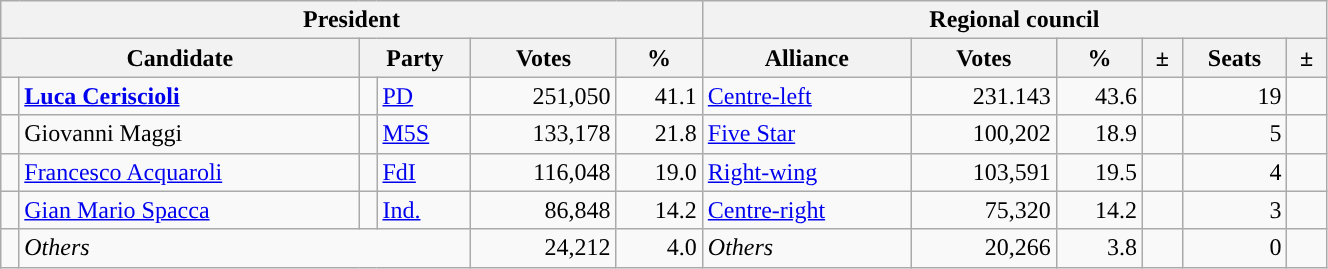<table class="wikitable" style="text-align:right; style="width=70%">
<tr>
<th colspan="6">President</th>
<th colspan="6">Regional council</th>
</tr>
<tr>
<th colspan="2">Candidate</th>
<th colspan="2">Party</th>
<th>Votes</th>
<th>%</th>
<th>Alliance</th>
<th>Votes</th>
<th>%</th>
<th>±</th>
<th>Seats</th>
<th>±</th>
</tr>
<tr>
<td></td>
<td style="text-align:left"><strong><a href='#'>Luca Ceriscioli</a></strong></td>
<td></td>
<td style="text-align:left"><a href='#'>PD</a></td>
<td>251,050</td>
<td>41.1</td>
<td style="text-align:left"><a href='#'>Centre-left</a></td>
<td>231.143</td>
<td>43.6</td>
<td></td>
<td>19</td>
<td></td>
</tr>
<tr>
<td></td>
<td style="text-align:left">Giovanni Maggi</td>
<td></td>
<td style="text-align:left"><a href='#'>M5S</a></td>
<td>133,178</td>
<td>21.8</td>
<td style="text-align:left"><a href='#'>Five Star</a></td>
<td>100,202</td>
<td>18.9</td>
<td></td>
<td>5</td>
<td></td>
</tr>
<tr>
<td></td>
<td style="text-align:left"><a href='#'>Francesco Acquaroli</a></td>
<td></td>
<td style="text-align:left"><a href='#'>FdI</a></td>
<td>116,048</td>
<td>19.0</td>
<td style="text-align:left"><a href='#'>Right-wing</a></td>
<td>103,591</td>
<td>19.5</td>
<td></td>
<td>4</td>
<td></td>
</tr>
<tr>
<td></td>
<td style="text-align:left"><a href='#'>Gian Mario Spacca</a></td>
<td></td>
<td style="text-align:left"><a href='#'>Ind.</a></td>
<td>86,848</td>
<td>14.2</td>
<td style="text-align:left"><a href='#'>Centre-right</a></td>
<td>75,320</td>
<td>14.2</td>
<td></td>
<td>3</td>
<td></td>
</tr>
<tr>
<td></td>
<td colspan="3" style="text-align:left"><em>Others</em></td>
<td>24,212</td>
<td>4.0</td>
<td style="text-align:left"><em>Others</em></td>
<td>20,266</td>
<td>3.8</td>
<td></td>
<td>0</td>
<td></td>
</tr>
</table>
